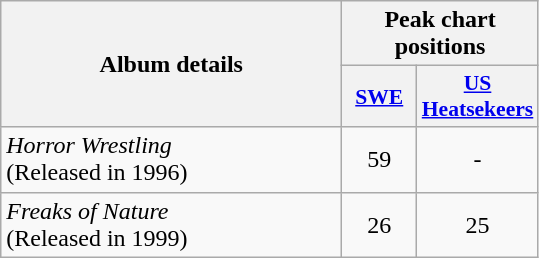<table class="wikitable">
<tr>
<th rowspan="2" style="width:220px;">Album details</th>
<th colspan="2">Peak chart positions</th>
</tr>
<tr>
<th scope="col" style="width:3em;font-size:90%;"><a href='#'>SWE</a></th>
<th scope="col" style="width:3em;font-size:90%;"><a href='#'>US Heatsekeers</a></th>
</tr>
<tr>
<td><em>Horror Wrestling</em><br>(Released in 1996)</td>
<td style="text-align:center;">59</td>
<td style="text-align:center;">-</td>
</tr>
<tr>
<td><em>Freaks of Nature</em><br>(Released in 1999)</td>
<td style="text-align:center;">26</td>
<td style="text-align:center;">25</td>
</tr>
</table>
